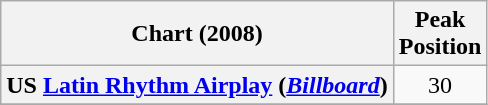<table class="wikitable plainrowheaders" style="text-align:center;">
<tr>
<th scope="col">Chart (2008)</th>
<th scope="col">Peak <br> Position</th>
</tr>
<tr>
<th scope="row">US <a href='#'>Latin Rhythm Airplay</a> (<em><a href='#'>Billboard</a></em>)</th>
<td>30</td>
</tr>
<tr>
</tr>
</table>
